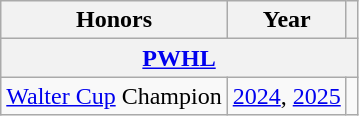<table class="wikitable">
<tr>
<th>Honors</th>
<th>Year</th>
<th></th>
</tr>
<tr>
<th colspan="3"><a href='#'>PWHL</a></th>
</tr>
<tr>
<td><a href='#'>Walter Cup</a> Champion</td>
<td><a href='#'>2024</a>, <a href='#'>2025</a></td>
<td></td>
</tr>
</table>
